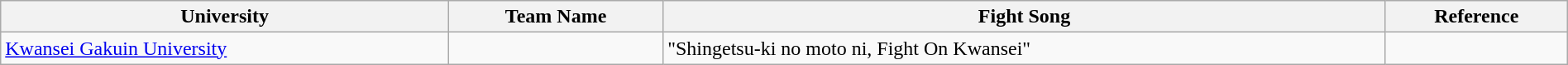<table class="sortable wikitable" style="width:100%;">
<tr>
<th>University</th>
<th>Team Name</th>
<th>Fight Song</th>
<th>Reference</th>
</tr>
<tr>
<td><a href='#'>Kwansei Gakuin University</a></td>
<td></td>
<td>"Shingetsu-ki no moto ni, Fight On Kwansei"</td>
<td></td>
</tr>
</table>
